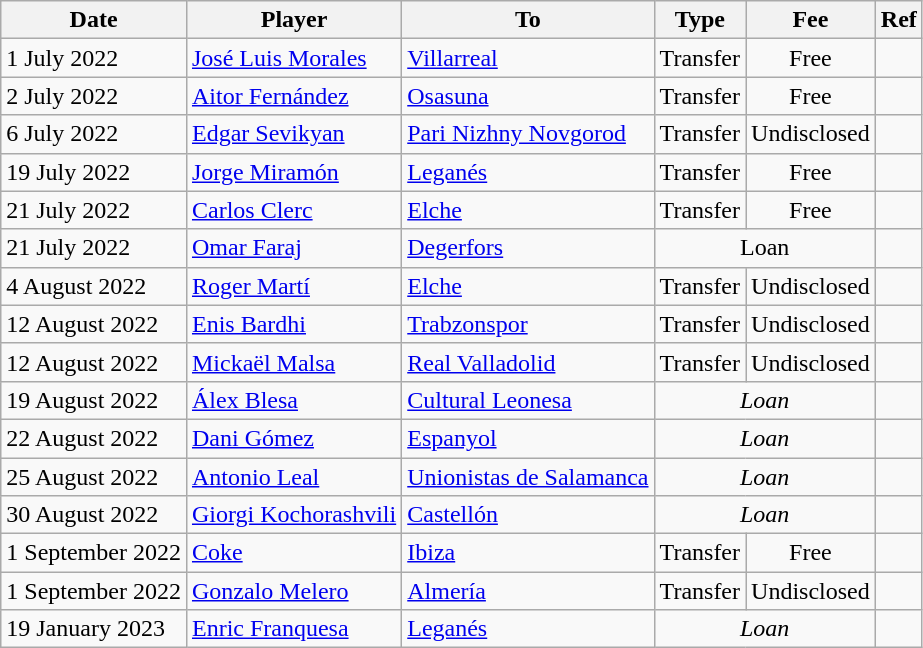<table class="wikitable">
<tr>
<th>Date</th>
<th>Player</th>
<th>To</th>
<th>Type</th>
<th>Fee</th>
<th>Ref</th>
</tr>
<tr>
<td>1 July 2022</td>
<td> <a href='#'>José Luis Morales</a></td>
<td><a href='#'>Villarreal</a></td>
<td align=center>Transfer</td>
<td align=center>Free</td>
<td align=center></td>
</tr>
<tr>
<td>2 July 2022</td>
<td> <a href='#'>Aitor Fernández</a></td>
<td><a href='#'>Osasuna</a></td>
<td align=center>Transfer</td>
<td align=center>Free</td>
<td align=center></td>
</tr>
<tr>
<td>6 July 2022</td>
<td> <a href='#'>Edgar Sevikyan</a></td>
<td> <a href='#'>Pari Nizhny Novgorod</a></td>
<td align=center>Transfer</td>
<td align=center>Undisclosed</td>
<td align=center></td>
</tr>
<tr>
<td>19 July 2022</td>
<td> <a href='#'>Jorge Miramón</a></td>
<td><a href='#'>Leganés</a></td>
<td align=center>Transfer</td>
<td align=center>Free</td>
<td align=center></td>
</tr>
<tr>
<td>21 July 2022</td>
<td> <a href='#'>Carlos Clerc</a></td>
<td><a href='#'>Elche</a></td>
<td align=center>Transfer</td>
<td align=center>Free</td>
<td align=center></td>
</tr>
<tr>
<td>21 July 2022</td>
<td> <a href='#'>Omar Faraj</a></td>
<td> <a href='#'>Degerfors</a></td>
<td colspan="2" align=center>Loan</td>
<td align=center></td>
</tr>
<tr>
<td>4 August 2022</td>
<td> <a href='#'>Roger Martí</a></td>
<td><a href='#'>Elche</a></td>
<td align=center>Transfer</td>
<td align=center>Undisclosed</td>
<td align=center></td>
</tr>
<tr>
<td>12 August 2022</td>
<td> <a href='#'>Enis Bardhi</a></td>
<td> <a href='#'>Trabzonspor</a></td>
<td align=center>Transfer</td>
<td align=center>Undisclosed</td>
<td align=center></td>
</tr>
<tr>
<td>12 August 2022</td>
<td> <a href='#'>Mickaël Malsa</a></td>
<td><a href='#'>Real Valladolid</a></td>
<td align=center>Transfer</td>
<td align=center>Undisclosed</td>
<td align=center></td>
</tr>
<tr>
<td>19 August 2022</td>
<td> <a href='#'>Álex Blesa</a></td>
<td><a href='#'>Cultural Leonesa</a></td>
<td colspan="2" align=center><em>Loan</em></td>
<td align=center></td>
</tr>
<tr>
<td>22 August 2022</td>
<td> <a href='#'>Dani Gómez</a></td>
<td><a href='#'>Espanyol</a></td>
<td colspan=2 align=center><em>Loan</em></td>
<td align=center></td>
</tr>
<tr>
<td>25 August 2022</td>
<td> <a href='#'>Antonio Leal</a></td>
<td><a href='#'>Unionistas de Salamanca</a></td>
<td colspan="2" align=center><em>Loan</em></td>
<td align=center></td>
</tr>
<tr>
<td>30 August 2022</td>
<td> <a href='#'>Giorgi Kochorashvili</a></td>
<td><a href='#'>Castellón</a></td>
<td colspan="2" align=center><em>Loan</em></td>
<td align=center></td>
</tr>
<tr>
<td>1 September 2022</td>
<td> <a href='#'>Coke</a></td>
<td><a href='#'>Ibiza</a></td>
<td align=center>Transfer</td>
<td align=center>Free</td>
<td align=center></td>
</tr>
<tr>
<td>1 September 2022</td>
<td> <a href='#'>Gonzalo Melero</a></td>
<td><a href='#'>Almería</a></td>
<td align=center>Transfer</td>
<td align=center>Undisclosed</td>
<td align=center></td>
</tr>
<tr>
<td>19 January 2023</td>
<td> <a href='#'>Enric Franquesa</a></td>
<td><a href='#'>Leganés</a></td>
<td colspan=2 align=center><em>Loan</em></td>
<td align=center></td>
</tr>
</table>
